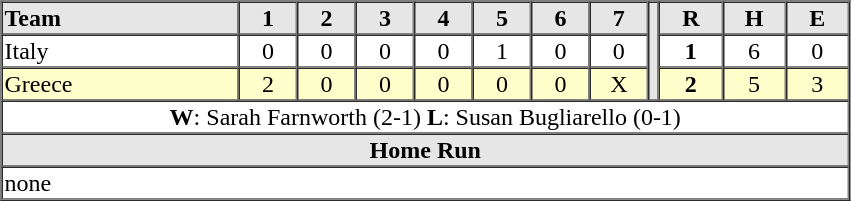<table border=1 cellspacing=0 width=567 style="margin-left:3em;">
<tr style="text-align:center; background-color:#e6e6e6;">
<th align=left width=28%>Team</th>
<th width=33>1</th>
<th width=33>2</th>
<th width=33>3</th>
<th width=33>4</th>
<th width=33>5</th>
<th width=33>6</th>
<th width=33>7</th>
<th rowspan="3" width=3></th>
<th width=36>R</th>
<th width=36>H</th>
<th width=36>E</th>
</tr>
<tr style="text-align:center;">
<td align=left> Italy</td>
<td>0</td>
<td>0</td>
<td>0</td>
<td>0</td>
<td>1</td>
<td>0</td>
<td>0</td>
<td><strong>1</strong></td>
<td>6</td>
<td>0</td>
</tr>
<tr style="text-align:center;" bgcolor="#ffffcc">
<td align=left> Greece</td>
<td>2</td>
<td>0</td>
<td>0</td>
<td>0</td>
<td>0</td>
<td>0</td>
<td>X</td>
<td><strong>2</strong></td>
<td>5</td>
<td>3</td>
</tr>
<tr style="text-align:center;">
<td colspan=13><strong>W</strong>: Sarah Farnworth (2-1) <strong>L</strong>: Susan Bugliarello (0-1)</td>
</tr>
<tr style="text-align:center; background-color:#e6e6e6;">
<th colspan=13>Home Run</th>
</tr>
<tr style="text-align:left;">
<td colspan=13>none</td>
</tr>
</table>
